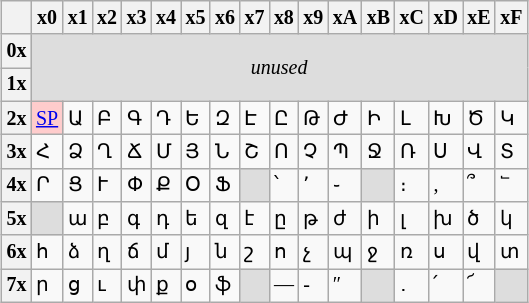<table class="wikitable" style="float: left; margin: 0 1em; font-size: smaller;">
<tr>
<th> </th>
<th>x0</th>
<th>x1</th>
<th>x2</th>
<th>x3</th>
<th>x4</th>
<th>x5</th>
<th>x6</th>
<th>x7</th>
<th>x8</th>
<th>x9</th>
<th>xA</th>
<th>xB</th>
<th>xC</th>
<th>xD</th>
<th>xE</th>
<th>xF</th>
</tr>
<tr>
<th>0x</th>
<td colspan="16" rowspan="2" style="background:#ddd; text-align: center;"><em>unused</em></td>
</tr>
<tr>
<th>1x</th>
</tr>
<tr>
<th>2x</th>
<td style="background:#FFCCCC"><a href='#'>SP</a></td>
<td>Ա</td>
<td>Բ</td>
<td>Գ</td>
<td>Դ</td>
<td>Ե</td>
<td>Զ</td>
<td>Է</td>
<td>Ը</td>
<td>Թ</td>
<td>Ժ</td>
<td>Ի</td>
<td>Լ</td>
<td>Խ</td>
<td>Ծ</td>
<td>Կ</td>
</tr>
<tr>
<th>3x</th>
<td>Հ</td>
<td>Ձ</td>
<td>Ղ</td>
<td>Ճ</td>
<td>Մ</td>
<td>Յ</td>
<td>Ն</td>
<td>Շ</td>
<td>Ո</td>
<td>Չ</td>
<td>Պ</td>
<td>Ջ</td>
<td>Ռ</td>
<td>Ս</td>
<td>Վ</td>
<td>Տ</td>
</tr>
<tr>
<th>4x</th>
<td>Ր</td>
<td>Ց</td>
<td>Ւ</td>
<td>Փ</td>
<td>Ք</td>
<td>Օ</td>
<td>Ֆ</td>
<td style="background:#ddd"> </td>
<td>՝</td>
<td>՚</td>
<td>֊</td>
<td style="background:#ddd"> </td>
<td>։</td>
<td>,</td>
<td>՞</td>
<td>՟</td>
</tr>
<tr>
<th>5x</th>
<td style="background:#ddd"> </td>
<td>ա</td>
<td>բ</td>
<td>գ</td>
<td>դ</td>
<td>ե</td>
<td>զ</td>
<td>է</td>
<td>ը</td>
<td>թ</td>
<td>ժ</td>
<td>ի</td>
<td>լ</td>
<td>խ</td>
<td>ծ</td>
<td>կ</td>
</tr>
<tr>
<th>6x</th>
<td>հ</td>
<td>ձ</td>
<td>ղ</td>
<td>ճ</td>
<td>մ</td>
<td>յ</td>
<td>ն</td>
<td>շ</td>
<td>ո</td>
<td>չ</td>
<td>պ</td>
<td>ջ</td>
<td>ռ</td>
<td>ս</td>
<td>վ</td>
<td>տ</td>
</tr>
<tr>
<th>7x</th>
<td>ր</td>
<td>ց</td>
<td>ւ</td>
<td>փ</td>
<td>ք</td>
<td>օ</td>
<td>ֆ</td>
<td style="background:#ddd"> </td>
<td>―</td>
<td>‐</td>
<td>″</td>
<td style="background:#ddd"> </td>
<td>․</td>
<td>՛</td>
<td>՜</td>
<td style="background:#ddd"> </td>
</tr>
</table>
